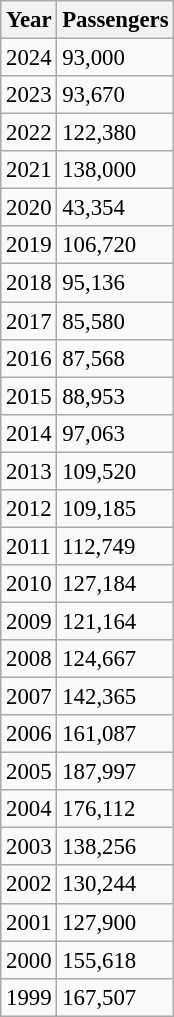<table class="wikitable" style="font-size: 95%">
<tr>
<th>Year</th>
<th>Passengers</th>
</tr>
<tr>
<td>2024</td>
<td>93,000</td>
</tr>
<tr>
<td>2023</td>
<td>93,670</td>
</tr>
<tr>
<td>2022</td>
<td>122,380</td>
</tr>
<tr>
<td>2021</td>
<td>138,000</td>
</tr>
<tr>
<td>2020</td>
<td>43,354</td>
</tr>
<tr>
<td>2019</td>
<td>106,720</td>
</tr>
<tr>
<td>2018</td>
<td>95,136</td>
</tr>
<tr>
<td>2017</td>
<td>85,580</td>
</tr>
<tr>
<td>2016</td>
<td>87,568</td>
</tr>
<tr>
<td>2015</td>
<td>88,953</td>
</tr>
<tr>
<td>2014</td>
<td>97,063</td>
</tr>
<tr>
<td>2013</td>
<td>109,520</td>
</tr>
<tr>
<td>2012</td>
<td>109,185</td>
</tr>
<tr>
<td>2011</td>
<td>112,749</td>
</tr>
<tr>
<td>2010</td>
<td>127,184</td>
</tr>
<tr>
<td>2009</td>
<td>121,164</td>
</tr>
<tr>
<td>2008</td>
<td>124,667</td>
</tr>
<tr>
<td>2007</td>
<td>142,365</td>
</tr>
<tr>
<td>2006</td>
<td>161,087</td>
</tr>
<tr>
<td>2005</td>
<td>187,997</td>
</tr>
<tr>
<td>2004</td>
<td>176,112</td>
</tr>
<tr>
<td>2003</td>
<td>138,256</td>
</tr>
<tr>
<td>2002</td>
<td>130,244</td>
</tr>
<tr>
<td>2001</td>
<td>127,900</td>
</tr>
<tr>
<td>2000</td>
<td>155,618</td>
</tr>
<tr>
<td>1999</td>
<td>167,507</td>
</tr>
</table>
